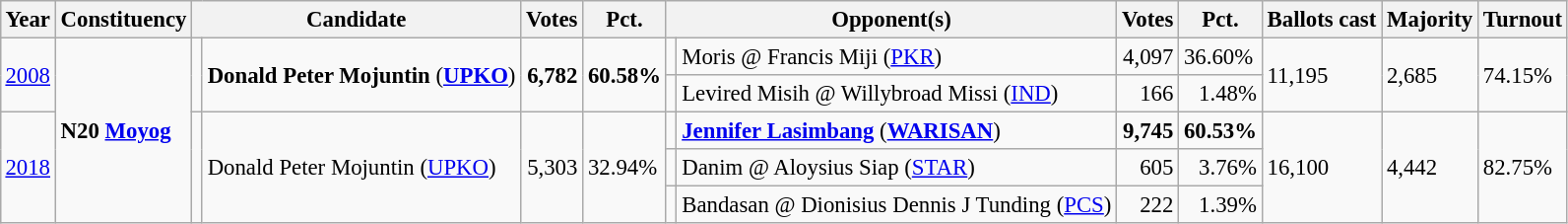<table class="wikitable" style="margin:0.5em ; font-size:95%">
<tr>
<th>Year</th>
<th>Constituency</th>
<th colspan="2">Candidate</th>
<th>Votes</th>
<th>Pct.</th>
<th colspan="2">Opponent(s)</th>
<th>Votes</th>
<th>Pct.</th>
<th>Ballots cast</th>
<th>Majority</th>
<th>Turnout</th>
</tr>
<tr>
<td rowspan="2"><a href='#'>2008</a></td>
<td rowspan="5"><strong>N20 <a href='#'>Moyog</a></strong></td>
<td rowspan="2" ></td>
<td rowspan="2"><strong>Donald Peter Mojuntin</strong> (<a href='#'><strong>UPKO</strong></a>)</td>
<td rowspan="2" align=right><strong>6,782</strong></td>
<td rowspan="2"><strong>60.58%</strong></td>
<td></td>
<td>Moris @ Francis Miji (<a href='#'>PKR</a>)</td>
<td align=right>4,097</td>
<td>36.60%</td>
<td rowspan="2">11,195</td>
<td rowspan="2">2,685</td>
<td rowspan="2">74.15%</td>
</tr>
<tr>
<td></td>
<td>Levired Misih @ Willybroad Missi (<a href='#'>IND</a>)</td>
<td align=right>166</td>
<td align=right>1.48%</td>
</tr>
<tr>
<td rowspan="3"><a href='#'>2018</a></td>
<td rowspan="3" ></td>
<td rowspan="3">Donald Peter Mojuntin (<a href='#'>UPKO</a>)</td>
<td rowspan="3" align=right>5,303</td>
<td rowspan="3">32.94%</td>
<td></td>
<td><strong><a href='#'>Jennifer Lasimbang</a></strong> (<a href='#'><strong>WARISAN</strong></a>)</td>
<td align=right><strong>9,745</strong></td>
<td><strong>60.53%</strong></td>
<td rowspan="3">16,100</td>
<td rowspan="3">4,442</td>
<td rowspan="3">82.75%</td>
</tr>
<tr>
<td bgcolor = ></td>
<td>Danim @ Aloysius Siap (<a href='#'>STAR</a>)</td>
<td align=right>605</td>
<td align=right>3.76%</td>
</tr>
<tr>
<td bgcolor= ></td>
<td>Bandasan @ Dionisius Dennis J Tunding (<a href='#'>PCS</a>)</td>
<td align=right>222</td>
<td align=right>1.39%</td>
</tr>
</table>
